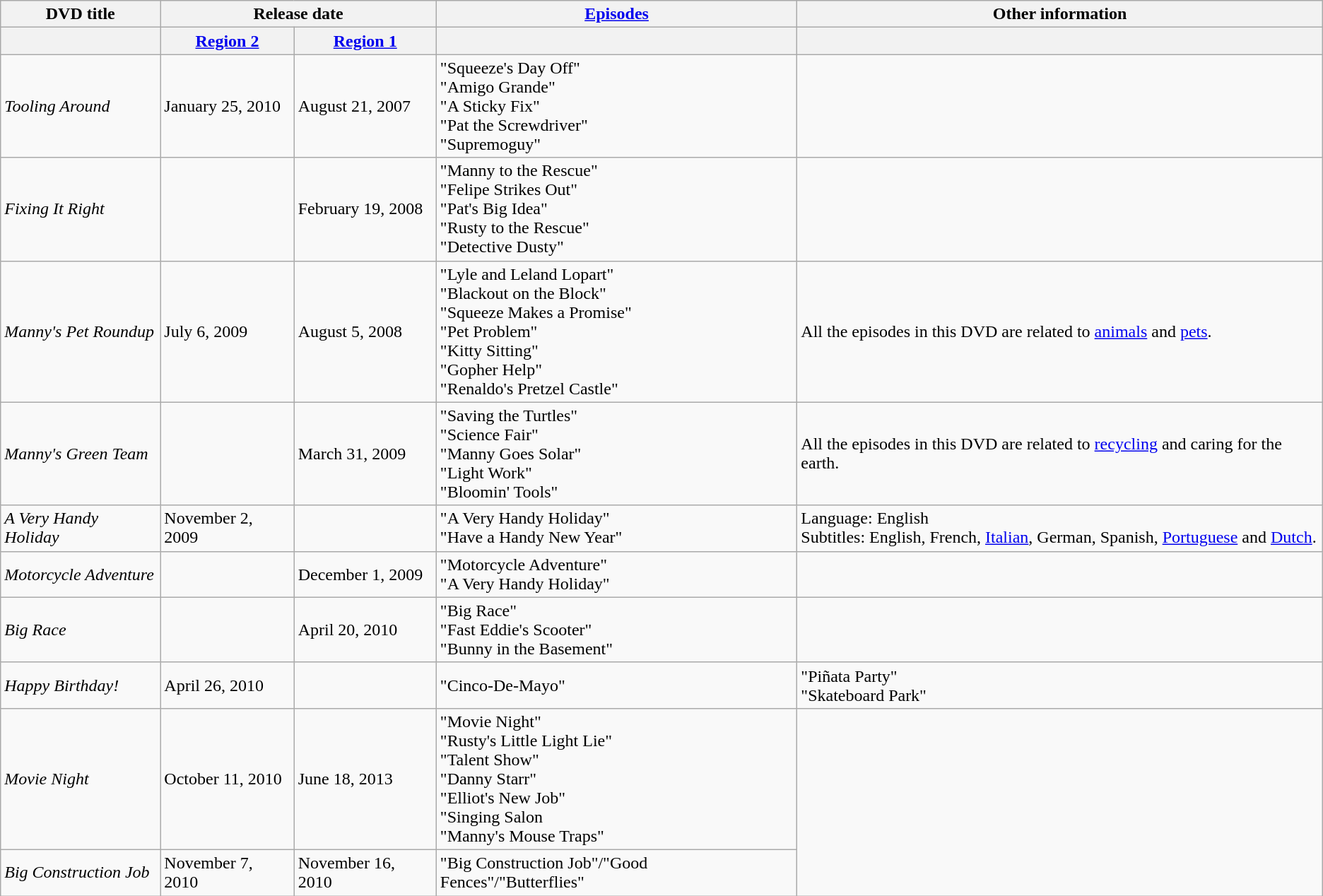<table class="wikitable">
<tr>
<th>DVD title</th>
<th colspan="2">Release date</th>
<th><a href='#'>Episodes</a></th>
<th>Other information</th>
</tr>
<tr>
<th></th>
<th><a href='#'>Region 2</a></th>
<th><a href='#'>Region 1</a></th>
<th></th>
<th></th>
</tr>
<tr>
<td><em>Tooling Around</em></td>
<td>January 25, 2010</td>
<td>August 21, 2007</td>
<td>"Squeeze's Day Off"<br>"Amigo Grande"<br>"A Sticky Fix"<br>"Pat the Screwdriver"<br>"Supremoguy"</td>
<td></td>
</tr>
<tr>
<td><em>Fixing It Right</em></td>
<td></td>
<td>February 19, 2008</td>
<td>"Manny to the Rescue"<br>"Felipe Strikes Out"<br>"Pat's Big Idea"<br>"Rusty to the Rescue"<br>"Detective Dusty"</td>
<td></td>
</tr>
<tr>
<td><em>Manny's Pet Roundup</em></td>
<td>July 6, 2009</td>
<td>August 5, 2008</td>
<td>"Lyle and Leland Lopart"<br>"Blackout on the Block"<br>"Squeeze Makes a Promise"<br>"Pet Problem"<br>"Kitty Sitting"<br>"Gopher Help"<br>"Renaldo's Pretzel Castle"</td>
<td>All the episodes in this DVD are related to <a href='#'>animals</a> and <a href='#'>pets</a>.</td>
</tr>
<tr>
<td><em>Manny's Green Team</em></td>
<td></td>
<td>March 31, 2009</td>
<td>"Saving the Turtles"<br>"Science Fair"<br>"Manny Goes Solar"<br>"Light Work"<br>"Bloomin' Tools"</td>
<td>All the episodes in this DVD are related to <a href='#'>recycling</a> and caring for the earth.</td>
</tr>
<tr>
<td><em>A Very Handy Holiday</em></td>
<td>November 2, 2009</td>
<td></td>
<td>"A Very Handy Holiday"<br>"Have a Handy New Year"</td>
<td>Language: English<br>Subtitles: English, French, <a href='#'>Italian</a>, German, Spanish, <a href='#'>Portuguese</a> and <a href='#'>Dutch</a>.</td>
</tr>
<tr>
<td><em>Motorcycle Adventure</em></td>
<td></td>
<td>December 1, 2009</td>
<td>"Motorcycle Adventure"<br>"A Very Handy Holiday"</td>
<td></td>
</tr>
<tr>
<td><em>Big Race</em></td>
<td></td>
<td>April 20, 2010</td>
<td>"Big Race"<br>"Fast Eddie's Scooter"<br>"Bunny in the Basement"</td>
<td></td>
</tr>
<tr>
<td><em>Happy Birthday!</em></td>
<td>April 26, 2010</td>
<td></td>
<td>"Cinco-De-Mayo"</td>
<td>"Piñata Party"<br>"Skateboard Park"</td>
</tr>
<tr>
<td><em>Movie Night</em></td>
<td>October 11, 2010</td>
<td>June 18, 2013</td>
<td>"Movie Night"<br>"Rusty's Little Light Lie"<br>"Talent Show"<br>"Danny Starr"<br>"Elliot's New Job"<br>"Singing Salon<br>"Manny's Mouse Traps"</td>
</tr>
<tr>
<td><em>Big Construction Job</em></td>
<td>November 7, 2010</td>
<td>November 16, 2010</td>
<td>"Big Construction Job"/"Good Fences"/"Butterflies"</td>
</tr>
</table>
